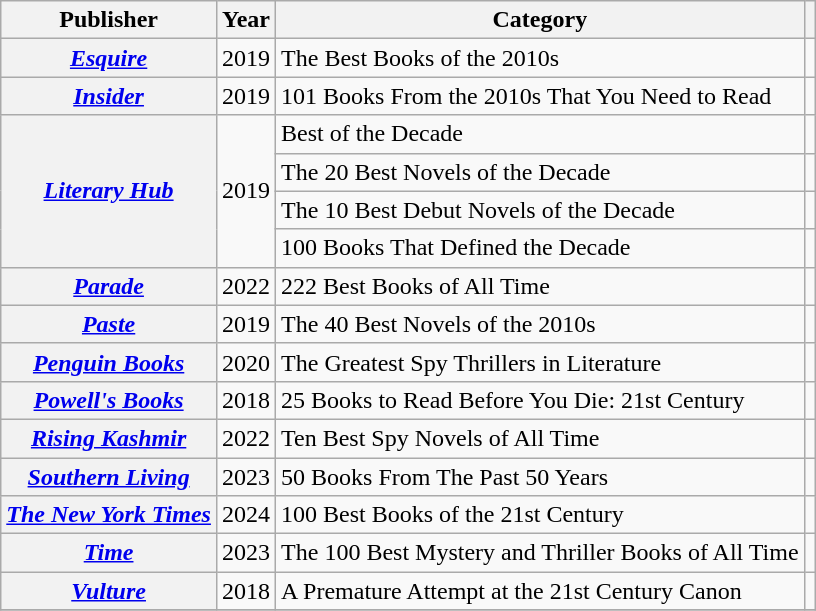<table class="wikitable sortable plainrowheaders">
<tr>
<th scope="col">Publisher</th>
<th scope="col">Year</th>
<th scope="col">Category</th>
<th scope="col" class="unsortable"></th>
</tr>
<tr>
<th scope="row"><em><a href='#'>Esquire</a></em></th>
<td style="text-align:center;">2019</td>
<td>The Best Books of the 2010s</td>
<td style="text-align:center;"></td>
</tr>
<tr>
<th scope="row"><em><a href='#'>Insider</a></em></th>
<td style="text-align:center;">2019</td>
<td>101 Books From the 2010s That You Need to Read</td>
<td style="text-align:center;"></td>
</tr>
<tr>
<th scope="row" rowspan="4"><em><a href='#'>Literary Hub</a></em></th>
<td style="text-align:center;" rowspan="4">2019</td>
<td>Best of the Decade</td>
<td style="text-align:center;"></td>
</tr>
<tr>
<td>The 20 Best Novels of the Decade</td>
<td style="text-align:center;"></td>
</tr>
<tr>
<td>The 10 Best Debut Novels of the Decade</td>
<td style="text-align:center;"></td>
</tr>
<tr>
<td>100 Books That Defined the Decade</td>
<td style="text-align:center;"></td>
</tr>
<tr>
<th scope="row"><em><a href='#'>Parade</a></em></th>
<td style="text-align:center;">2022</td>
<td>222 Best Books of All Time</td>
<td style="text-align:center;"></td>
</tr>
<tr>
<th scope="row"><em><a href='#'>Paste</a></em></th>
<td style="text-align:center;">2019</td>
<td>The 40 Best Novels of the 2010s</td>
<td style="text-align:center;"></td>
</tr>
<tr>
<th scope="row"><em><a href='#'>Penguin Books</a></em></th>
<td style="text-align:center;">2020</td>
<td>The Greatest Spy Thrillers in Literature</td>
<td style="text-align:center;"></td>
</tr>
<tr>
<th scope="row"><em><a href='#'>Powell's Books</a></em></th>
<td style="text-align:center;">2018</td>
<td>25 Books to Read Before You Die: 21st Century</td>
<td style="text-align:center;"></td>
</tr>
<tr>
<th scope="row"><em><a href='#'>Rising Kashmir</a></em></th>
<td style="text-align:center;">2022</td>
<td>Ten Best Spy Novels of All Time</td>
<td style="text-align:center;"></td>
</tr>
<tr>
<th scope="row"><em><a href='#'>Southern Living</a></em></th>
<td style="text-align:center;">2023</td>
<td>50 Books From The Past 50 Years</td>
<td style="text-align:center;"></td>
</tr>
<tr>
<th scope="row"><em><a href='#'>The New York Times</a></em></th>
<td style="text-align:center;">2024</td>
<td>100 Best Books of the 21st Century</td>
<td style="text-align:center;"></td>
</tr>
<tr>
<th scope="row"><em><a href='#'>Time</a></em></th>
<td style="text-align:center;">2023</td>
<td>The 100 Best Mystery and Thriller Books of All Time</td>
<td style="text-align:center;"></td>
</tr>
<tr>
<th scope="row"><em><a href='#'>Vulture</a></em></th>
<td style="text-align:center;">2018</td>
<td>A Premature Attempt at the 21st Century Canon</td>
<td style="text-align:center;"></td>
</tr>
<tr>
</tr>
</table>
